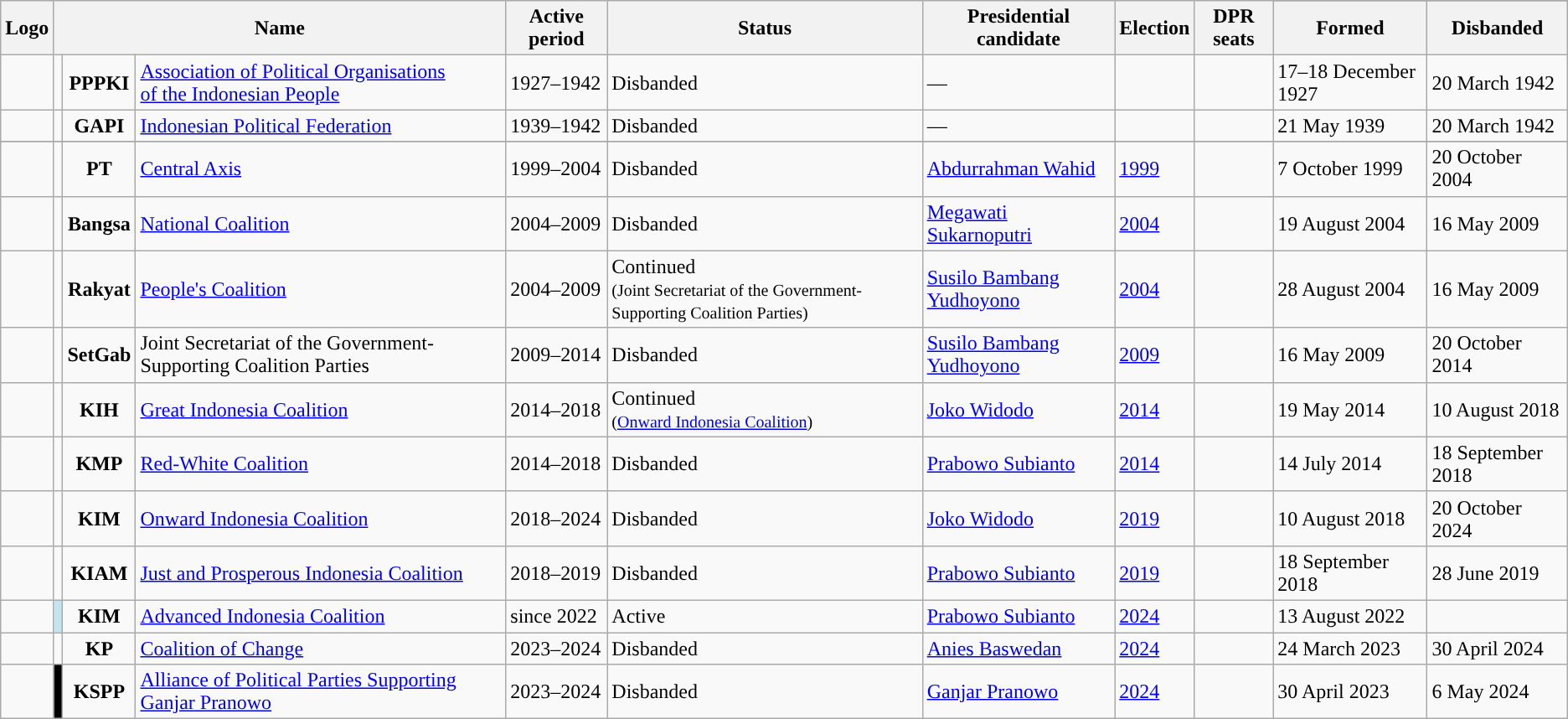<table class="wikitable">
<tr>
<th rowspan="2">Logo</th>
<th colspan="3" rowspan="2">Name</th>
<th rowspan="2">Active period</th>
<th rowspan="2">Status</th>
<th rowspan="2">Presidential candidate</th>
<th rowspan="2">Election</th>
<th rowspan="2">DPR seats</th>
</tr>
<tr>
<th>Formed</th>
<th>Disbanded</th>
</tr>
<tr>
<td></td>
<td style=></td>
<td style="text-align:center;"><strong>PPPKI</strong></td>
<td><a href='#'>Association of Political Organisations<br>of the Indonesian People</a><br></td>
<td>1927–1942</td>
<td>Disbanded</td>
<td>—</td>
<td></td>
<td></td>
<td>17–18 December 1927</td>
<td>20 March 1942</td>
</tr>
<tr>
<td></td>
<td style=></td>
<td style="text-align:center;"><strong>GAPI</strong></td>
<td><a href='#'>Indonesian Political Federation</a><br></td>
<td>1939–1942</td>
<td>Disbanded</td>
<td>—</td>
<td></td>
<td></td>
<td>21 May 1939</td>
<td>20 March 1942</td>
</tr>
<tr>
</tr>
<tr>
<td></td>
<td style="background:"></td>
<td style="text-align:center;"><strong>PT</strong></td>
<td><a href='#'>Central Axis</a><br></td>
<td>1999–2004</td>
<td>Disbanded</td>
<td><a href='#'>Abdurrahman Wahid</a></td>
<td><a href='#'>1999</a></td>
<td></td>
<td>7 October 1999</td>
<td>20 October 2004</td>
</tr>
<tr>
<td></td>
<td style="background:"></td>
<td style="text-align:center;"><strong>Bangsa</strong></td>
<td><a href='#'>National Coalition</a><br></td>
<td>2004–2009</td>
<td>Disbanded</td>
<td><a href='#'>Megawati Sukarnoputri</a></td>
<td><a href='#'>2004</a></td>
<td></td>
<td>19 August 2004</td>
<td>16 May 2009</td>
</tr>
<tr>
<td></td>
<td style="background:"></td>
<td style="text-align:center;"><strong>Rakyat</strong></td>
<td><a href='#'>People's Coalition</a><br></td>
<td>2004–2009</td>
<td>Continued<br><small>(Joint Secretariat of the Government-Supporting Coalition Parties)</small></td>
<td><a href='#'>Susilo Bambang Yudhoyono</a></td>
<td><a href='#'>2004</a></td>
<td></td>
<td>28 August 2004</td>
<td>16 May 2009</td>
</tr>
<tr>
<td></td>
<td style="background:"></td>
<td style="text-align:center;"><strong>SetGab</strong></td>
<td>Joint Secretariat of the Government-Supporting Coalition Parties <br></td>
<td>2009–2014</td>
<td>Disbanded</td>
<td><a href='#'>Susilo Bambang Yudhoyono</a></td>
<td><a href='#'>2009</a></td>
<td></td>
<td>16 May 2009</td>
<td>20 October 2014</td>
</tr>
<tr>
<td></td>
<td style="background:"></td>
<td style="text-align:center;"><strong>KIH</strong></td>
<td><a href='#'>Great Indonesia Coalition</a><br></td>
<td>2014–2018</td>
<td>Continued<br><small>(<a href='#'>Onward Indonesia Coalition</a>)</small></td>
<td><a href='#'>Joko Widodo</a></td>
<td><a href='#'>2014</a></td>
<td></td>
<td>19 May 2014</td>
<td>10 August 2018</td>
</tr>
<tr>
<td></td>
<td style="background:"></td>
<td style="text-align:center;"><strong>KMP</strong></td>
<td><a href='#'>Red-White Coalition</a><br></td>
<td>2014–2018</td>
<td>Disbanded</td>
<td><a href='#'>Prabowo Subianto</a></td>
<td><a href='#'>2014</a></td>
<td></td>
<td>14 July 2014</td>
<td>18 September 2018</td>
</tr>
<tr>
<td></td>
<td style="background:"></td>
<td style="text-align:center;"><strong>KIM</strong></td>
<td><a href='#'>Onward Indonesia Coalition</a><br></td>
<td>2018–2024</td>
<td>Disbanded</td>
<td><a href='#'>Joko Widodo</a></td>
<td><a href='#'>2019</a></td>
<td></td>
<td>10 August 2018</td>
<td>20 October 2024</td>
</tr>
<tr>
<td></td>
<td style="background:"></td>
<td style="text-align:center;"><strong>KIAM</strong></td>
<td><a href='#'>Just and Prosperous Indonesia Coalition</a><br></td>
<td>2018–2019</td>
<td>Disbanded</td>
<td><a href='#'>Prabowo Subianto</a></td>
<td><a href='#'>2019</a></td>
<td></td>
<td>18 September 2018</td>
<td>28 June 2019</td>
</tr>
<tr>
<td></td>
<td style="background:#C3E4F3;"></td>
<td style="text-align:center;"><strong>KIM</strong></td>
<td><a href='#'>Advanced Indonesia Coalition</a><br></td>
<td>since 2022</td>
<td>Active</td>
<td><a href='#'>Prabowo Subianto</a></td>
<td><a href='#'>2024</a></td>
<td></td>
<td>13 August 2022</td>
<td></td>
</tr>
<tr>
<td></td>
<td style="background:"></td>
<td style="text-align:center;"><strong>KP</strong></td>
<td><a href='#'>Coalition of Change</a><br></td>
<td>2023–2024</td>
<td>Disbanded</td>
<td><a href='#'>Anies Baswedan</a></td>
<td><a href='#'>2024</a></td>
<td></td>
<td>24 March 2023</td>
<td>30 April 2024</td>
</tr>
<tr>
<td></td>
<td style="background:#000;"></td>
<td style="text-align:center;"><strong>KSPP</strong></td>
<td><a href='#'>Alliance of Political Parties Supporting Ganjar Pranowo</a><br></td>
<td>2023–2024</td>
<td>Disbanded</td>
<td><a href='#'>Ganjar Pranowo</a></td>
<td><a href='#'>2024</a></td>
<td></td>
<td>30 April 2023</td>
<td>6 May 2024</td>
</tr>
</table>
